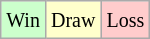<table class="wikitable">
<tr>
<td style="background-color: #CCFFCC;"><small>Win</small></td>
<td style="background-color: #FFFFCC;"><small>Draw</small></td>
<td style="background-color: #FFCCCC;"><small>Loss</small></td>
</tr>
</table>
